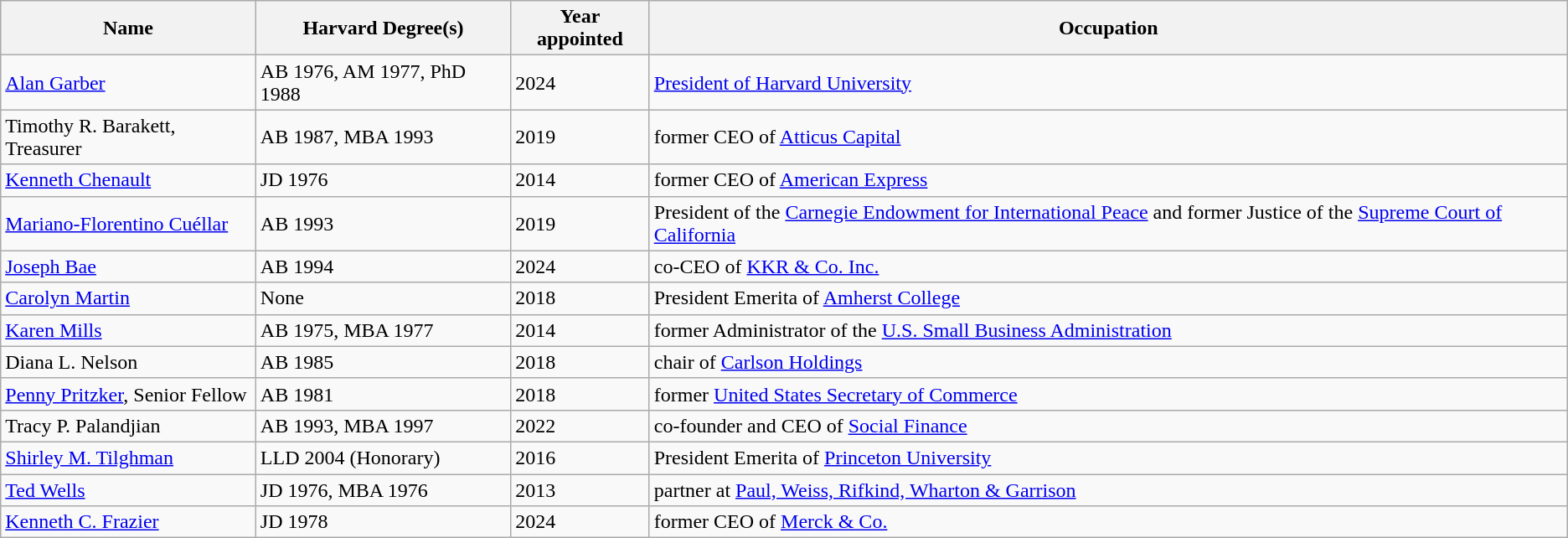<table class="wikitable sortable">
<tr>
<th>Name</th>
<th>Harvard Degree(s)</th>
<th>Year appointed</th>
<th>Occupation</th>
</tr>
<tr>
<td><a href='#'>Alan Garber</a></td>
<td>AB 1976, AM 1977, PhD 1988</td>
<td>2024</td>
<td><a href='#'>President of Harvard University</a></td>
</tr>
<tr>
<td>Timothy R. Barakett, Treasurer</td>
<td>AB 1987, MBA 1993</td>
<td>2019</td>
<td>former CEO of <a href='#'>Atticus Capital</a></td>
</tr>
<tr>
<td><a href='#'>Kenneth Chenault</a></td>
<td>JD 1976</td>
<td>2014</td>
<td>former CEO of <a href='#'>American Express</a></td>
</tr>
<tr>
<td><a href='#'>Mariano-Florentino Cuéllar</a></td>
<td>AB 1993</td>
<td>2019</td>
<td>President of the <a href='#'>Carnegie Endowment for International Peace</a> and former Justice of the <a href='#'>Supreme Court of California</a></td>
</tr>
<tr>
<td><a href='#'>Joseph Bae</a></td>
<td>AB 1994</td>
<td>2024</td>
<td>co-CEO of <a href='#'>KKR & Co. Inc.</a></td>
</tr>
<tr>
<td><a href='#'>Carolyn Martin</a></td>
<td>None</td>
<td>2018</td>
<td>President Emerita of <a href='#'>Amherst College</a></td>
</tr>
<tr>
<td><a href='#'>Karen Mills</a></td>
<td>AB 1975, MBA 1977</td>
<td>2014</td>
<td>former Administrator of the <a href='#'>U.S. Small Business Administration</a></td>
</tr>
<tr>
<td>Diana L. Nelson</td>
<td>AB 1985</td>
<td>2018</td>
<td>chair of <a href='#'>Carlson Holdings</a></td>
</tr>
<tr>
<td><a href='#'>Penny Pritzker</a>, Senior Fellow</td>
<td>AB 1981</td>
<td>2018</td>
<td>former <a href='#'>United States Secretary of Commerce</a></td>
</tr>
<tr>
<td>Tracy P. Palandjian</td>
<td>AB 1993, MBA 1997</td>
<td>2022</td>
<td>co-founder and CEO of <a href='#'>Social Finance</a></td>
</tr>
<tr>
<td><a href='#'>Shirley M. Tilghman</a></td>
<td>LLD 2004 (Honorary)</td>
<td>2016</td>
<td>President Emerita of <a href='#'>Princeton University</a></td>
</tr>
<tr>
<td><a href='#'>Ted Wells</a></td>
<td>JD 1976, MBA 1976</td>
<td>2013</td>
<td>partner at <a href='#'>Paul, Weiss, Rifkind, Wharton & Garrison</a></td>
</tr>
<tr>
<td><a href='#'>Kenneth C. Frazier</a></td>
<td>JD 1978</td>
<td>2024</td>
<td>former CEO of <a href='#'>Merck & Co.</a></td>
</tr>
</table>
